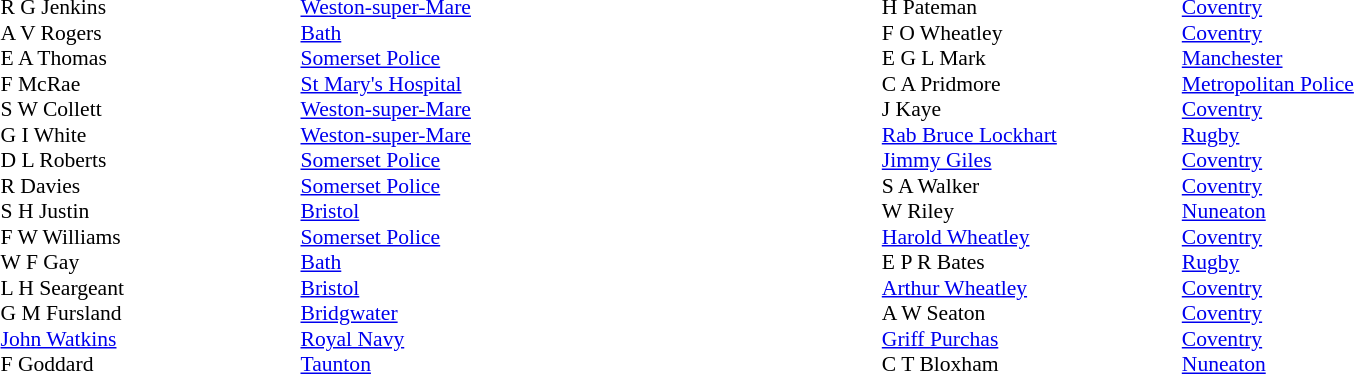<table width="80%">
<tr>
<td valign="top" width="50%"><br><table style="font-size: 90%" cellspacing="0" cellpadding="0">
<tr>
<th width="20"></th>
<th width="200"></th>
</tr>
<tr>
<td></td>
<td>R G Jenkins</td>
<td><a href='#'>Weston-super-Mare</a></td>
</tr>
<tr>
<td></td>
<td>A V Rogers</td>
<td><a href='#'>Bath</a></td>
</tr>
<tr>
<td></td>
<td>E A Thomas</td>
<td><a href='#'>Somerset Police</a></td>
</tr>
<tr>
<td></td>
<td>F McRae</td>
<td><a href='#'>St Mary's Hospital</a></td>
</tr>
<tr>
<td></td>
<td>S W Collett</td>
<td><a href='#'>Weston-super-Mare</a></td>
</tr>
<tr>
<td></td>
<td>G I White</td>
<td><a href='#'>Weston-super-Mare</a></td>
</tr>
<tr>
<td></td>
<td>D L Roberts</td>
<td><a href='#'>Somerset Police</a></td>
</tr>
<tr>
<td></td>
<td>R Davies</td>
<td><a href='#'>Somerset Police</a></td>
</tr>
<tr>
<td></td>
<td>S H Justin</td>
<td><a href='#'>Bristol</a></td>
</tr>
<tr>
<td></td>
<td>F W Williams</td>
<td><a href='#'>Somerset Police</a></td>
</tr>
<tr>
<td></td>
<td>W F Gay</td>
<td><a href='#'>Bath</a></td>
</tr>
<tr>
<td></td>
<td>L H Seargeant</td>
<td><a href='#'>Bristol</a></td>
</tr>
<tr>
<td></td>
<td>G M Fursland</td>
<td><a href='#'>Bridgwater</a></td>
</tr>
<tr>
<td></td>
<td><a href='#'>John Watkins</a></td>
<td><a href='#'>Royal Navy</a></td>
</tr>
<tr>
<td></td>
<td>F Goddard</td>
<td><a href='#'>Taunton</a></td>
</tr>
<tr>
</tr>
</table>
</td>
<td valign="top" width="50%"><br><table style="font-size: 90%" cellspacing="0" cellpadding="0" align="center">
<tr>
<th width="20"></th>
<th width="200"></th>
</tr>
<tr>
<td></td>
<td>H Pateman</td>
<td><a href='#'>Coventry</a></td>
</tr>
<tr>
<td></td>
<td>F O Wheatley</td>
<td><a href='#'>Coventry</a></td>
</tr>
<tr>
<td></td>
<td>E G L Mark</td>
<td><a href='#'>Manchester</a></td>
</tr>
<tr>
<td></td>
<td>C A Pridmore</td>
<td><a href='#'>Metropolitan Police</a></td>
</tr>
<tr>
<td></td>
<td>J Kaye</td>
<td><a href='#'>Coventry</a></td>
</tr>
<tr>
<td></td>
<td><a href='#'>Rab Bruce Lockhart</a></td>
<td><a href='#'>Rugby</a></td>
</tr>
<tr>
<td></td>
<td><a href='#'>Jimmy Giles</a></td>
<td><a href='#'>Coventry</a></td>
</tr>
<tr>
<td></td>
<td>S A Walker</td>
<td><a href='#'>Coventry</a></td>
</tr>
<tr>
<td></td>
<td>W Riley</td>
<td><a href='#'>Nuneaton</a></td>
</tr>
<tr>
<td></td>
<td><a href='#'>Harold Wheatley</a></td>
<td><a href='#'>Coventry</a></td>
</tr>
<tr>
<td></td>
<td>E P R Bates</td>
<td><a href='#'>Rugby</a></td>
</tr>
<tr>
<td></td>
<td><a href='#'>Arthur Wheatley</a></td>
<td><a href='#'>Coventry</a></td>
</tr>
<tr>
<td></td>
<td>A W Seaton</td>
<td><a href='#'>Coventry</a></td>
</tr>
<tr>
<td></td>
<td><a href='#'>Griff Purchas</a></td>
<td><a href='#'>Coventry</a></td>
</tr>
<tr>
<td></td>
<td>C T Bloxham</td>
<td><a href='#'>Nuneaton</a></td>
</tr>
<tr>
</tr>
</table>
</td>
</tr>
</table>
